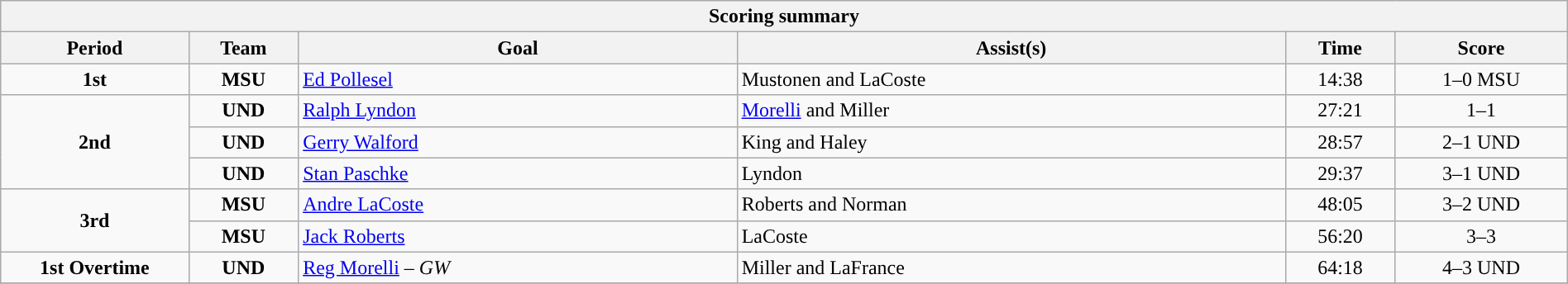<table style="width:100%;" class="wikitable">
<tr>
<th colspan=6>Scoring summary</th>
</tr>
<tr>
<th style="width:12%;">Period</th>
<th style="width:7%;">Team</th>
<th style="width:28%;">Goal</th>
<th style="width:35%;">Assist(s)</th>
<th style="width:7%;">Time</th>
<th style="width:11%;">Score</th>
</tr>
<tr>
<td style="text-align:center;" rowspan="1"><strong>1st</strong></td>
<td align=center><strong>MSU</strong></td>
<td><a href='#'>Ed Pollesel</a></td>
<td>Mustonen and LaCoste</td>
<td align=center>14:38</td>
<td align=center>1–0 MSU</td>
</tr>
<tr>
<td style="text-align:center;" rowspan="3"><strong>2nd</strong></td>
<td align=center><strong>UND</strong></td>
<td><a href='#'>Ralph Lyndon</a></td>
<td><a href='#'>Morelli</a> and Miller</td>
<td align=center>27:21</td>
<td align=center>1–1</td>
</tr>
<tr>
<td align=center><strong>UND</strong></td>
<td><a href='#'>Gerry Walford</a></td>
<td>King and Haley</td>
<td align=center>28:57</td>
<td align=center>2–1 UND</td>
</tr>
<tr>
<td align=center><strong>UND</strong></td>
<td><a href='#'>Stan Paschke</a></td>
<td>Lyndon</td>
<td align=center>29:37</td>
<td align=center>3–1 UND</td>
</tr>
<tr>
<td style="text-align:center;" rowspan="2"><strong>3rd</strong></td>
<td align=center><strong>MSU</strong></td>
<td><a href='#'>Andre LaCoste</a></td>
<td>Roberts and Norman</td>
<td align=center>48:05</td>
<td align=center>3–2 UND</td>
</tr>
<tr>
<td align=center><strong>MSU</strong></td>
<td><a href='#'>Jack Roberts</a></td>
<td>LaCoste</td>
<td align=center>56:20</td>
<td align=center>3–3</td>
</tr>
<tr>
<td style="text-align:center;" rowspan="1"><strong>1st Overtime</strong></td>
<td align=center><strong>UND</strong></td>
<td><a href='#'>Reg Morelli</a> – <em>GW</em></td>
<td>Miller and LaFrance</td>
<td align=center>64:18</td>
<td align=center>4–3 UND</td>
</tr>
<tr>
</tr>
</table>
